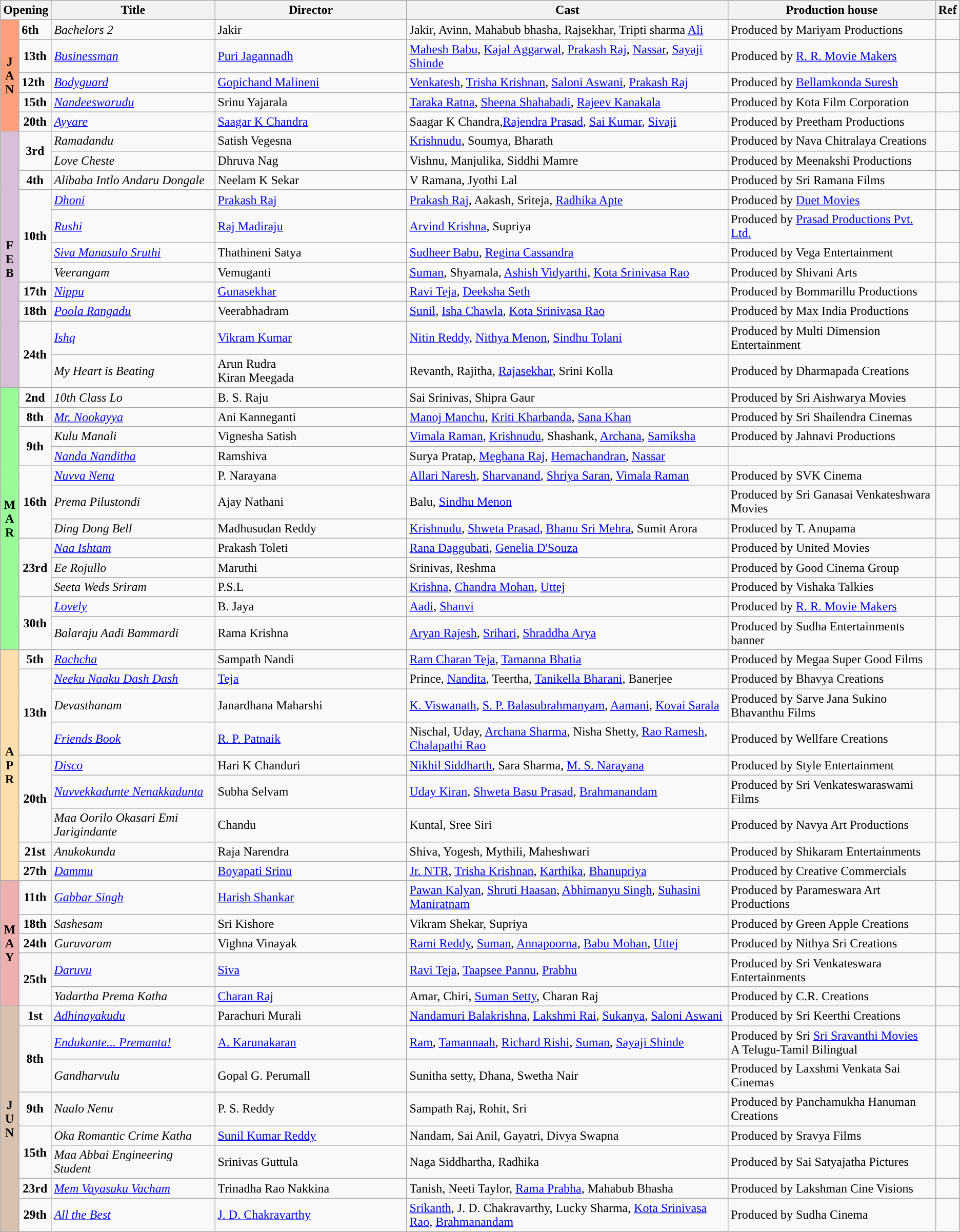<table class="wikitable sortable">
<tr style="background:#blue; text-align:center;">
<th colspan="2">Opening</th>
<th>Title</th>
<th style="width:20%;"><strong>Director</strong></th>
<th>Cast</th>
<th>Production house</th>
<th>Ref</th>
</tr>
<tr January!>
<td rowspan="5" style="text-align:center; background:#ffa07a;  ;"><strong>J<br>A<br>N</strong></td>
<td><strong>6th</strong></td>
<td><em>Bachelors 2</em></td>
<td>Jakir</td>
<td>Jakir, Avinn, Mahabub bhasha, Rajsekhar, Tripti sharma <a href='#'>Ali</a></td>
<td>Produced by Mariyam Productions</td>
<td></td>
</tr>
<tr>
<td style="text-align:center;"><strong>13th</strong></td>
<td><em><a href='#'>Businessman</a></em></td>
<td><a href='#'>Puri Jagannadh</a></td>
<td><a href='#'>Mahesh Babu</a>, <a href='#'>Kajal Aggarwal</a>, <a href='#'>Prakash Raj</a>, <a href='#'>Nassar</a>, <a href='#'>Sayaji Shinde</a></td>
<td>Produced by <a href='#'>R. R. Movie Makers</a></td>
<td></td>
</tr>
<tr>
<td style="text-align:cen"><strong>12th</strong></td>
<td><em><a href='#'>Bodyguard</a></em></td>
<td><a href='#'>Gopichand Malineni</a></td>
<td><a href='#'>Venkatesh</a>, <a href='#'>Trisha Krishnan</a>, <a href='#'>Saloni Aswani</a>, <a href='#'>Prakash Raj</a></td>
<td>Produced by <a href='#'>Bellamkonda Suresh</a></td>
<td></td>
</tr>
<tr>
<td style="text-align:center;"><strong>15th</strong></td>
<td><em><a href='#'>Nandeeswarudu</a></em></td>
<td>Srinu Yajarala</td>
<td><a href='#'>Taraka Ratna</a>, <a href='#'>Sheena Shahabadi</a>, <a href='#'>Rajeev Kanakala</a></td>
<td>Produced by Kota Film Corporation</td>
<td></td>
</tr>
<tr>
<td style="text-align:center;"><strong>20th</strong></td>
<td><em><a href='#'>Ayyare</a></em></td>
<td><a href='#'>Saagar K Chandra</a></td>
<td>Saagar K Chandra,<a href='#'>Rajendra Prasad</a>, <a href='#'>Sai Kumar</a>, <a href='#'>Sivaji</a></td>
<td>Produced by Preetham Productions</td>
<td></td>
</tr>
<tr February!>
<td rowspan="11" style="text-align:center; background:thistle;  ;"><strong>F<br>E<br>B</strong></td>
<td rowspan="2" style="text-align:center;"><strong>3rd</strong></td>
<td><em>Ramadandu</em></td>
<td>Satish Vegesna</td>
<td><a href='#'>Krishnudu</a>, Soumya, Bharath</td>
<td>Produced by Nava Chitralaya Creations</td>
<td></td>
</tr>
<tr>
<td><em>Love Cheste</em></td>
<td>Dhruva Nag</td>
<td>Vishnu, Manjulika, Siddhi Mamre</td>
<td>Produced by Meenakshi Productions</td>
<td></td>
</tr>
<tr>
<td style="text-align:center;"><strong>4th</strong></td>
<td><em>Alibaba Intlo Andaru Dongale</em></td>
<td>Neelam K Sekar</td>
<td>V Ramana, Jyothi Lal</td>
<td>Produced by Sri Ramana Films</td>
<td></td>
</tr>
<tr>
<td rowspan="4" style="text-align:center;"><strong>10th</strong></td>
<td><em><a href='#'>Dhoni</a></em></td>
<td><a href='#'>Prakash Raj</a></td>
<td><a href='#'>Prakash Raj</a>, Aakash, Sriteja, <a href='#'>Radhika Apte</a></td>
<td>Produced by <a href='#'>Duet Movies</a></td>
<td></td>
</tr>
<tr>
<td><em><a href='#'>Rushi</a></em></td>
<td><a href='#'>Raj Madiraju</a></td>
<td><a href='#'>Arvind Krishna</a>, Supriya</td>
<td>Produced by <a href='#'>Prasad Productions Pvt. Ltd.</a></td>
<td></td>
</tr>
<tr>
<td><em><a href='#'>Siva Manasulo Sruthi</a></em></td>
<td>Thathineni Satya</td>
<td><a href='#'>Sudheer Babu</a>, <a href='#'>Regina Cassandra</a></td>
<td>Produced by Vega Entertainment</td>
<td></td>
</tr>
<tr>
<td><em>Veerangam</em></td>
<td>Vemuganti</td>
<td><a href='#'>Suman</a>, Shyamala, <a href='#'>Ashish Vidyarthi</a>, <a href='#'>Kota Srinivasa Rao</a></td>
<td>Produced by Shivani Arts</td>
<td></td>
</tr>
<tr>
<td rowspan="1" style="text-align:center;"><strong>17th</strong></td>
<td><em><a href='#'>Nippu</a></em></td>
<td><a href='#'>Gunasekhar</a></td>
<td><a href='#'>Ravi Teja</a>, <a href='#'>Deeksha Seth</a></td>
<td>Produced by Bommarillu Productions</td>
<td></td>
</tr>
<tr>
<td style="text-align:center;"><strong>18th</strong></td>
<td><em><a href='#'>Poola Rangadu</a></em></td>
<td>Veerabhadram</td>
<td><a href='#'>Sunil</a>, <a href='#'>Isha Chawla</a>, <a href='#'>Kota Srinivasa Rao</a></td>
<td>Produced by Max India Productions</td>
<td></td>
</tr>
<tr>
<td rowspan="2" style="text-align:center;"><strong>24th</strong></td>
<td><em><a href='#'>Ishq</a></em></td>
<td><a href='#'>Vikram Kumar</a></td>
<td><a href='#'>Nitin Reddy</a>, <a href='#'>Nithya Menon</a>, <a href='#'>Sindhu Tolani</a></td>
<td>Produced by Multi Dimension Entertainment</td>
<td></td>
</tr>
<tr>
<td><em>My Heart is Beating</em></td>
<td>Arun Rudra<br>Kiran Meegada</td>
<td>Revanth, Rajitha, <a href='#'>Rajasekhar</a>, Srini Kolla</td>
<td>Produced by Dharmapada Creations</td>
<td></td>
</tr>
<tr March!>
<td rowspan="12" style="text-align:center; background:#98fb98;  ;"><strong>M<br>A<br>R</strong></td>
<td style="text-align:center;"><strong>2nd</strong></td>
<td><em>10th Class Lo</em></td>
<td>B. S. Raju</td>
<td>Sai Srinivas, Shipra Gaur</td>
<td>Produced by Sri Aishwarya Movies</td>
<td></td>
</tr>
<tr>
<td style="text-align:center;"><strong>8th</strong></td>
<td><em><a href='#'>Mr. Nookayya</a></em></td>
<td>Ani Kanneganti</td>
<td><a href='#'>Manoj Manchu</a>, <a href='#'>Kriti Kharbanda</a>, <a href='#'>Sana Khan</a></td>
<td>Produced by Sri Shailendra Cinemas</td>
<td></td>
</tr>
<tr>
<td rowspan="2" style="text-align:center;"><strong>9th</strong></td>
<td><em>Kulu Manali</em></td>
<td>Vignesha Satish</td>
<td><a href='#'>Vimala Raman</a>, <a href='#'>Krishnudu</a>, Shashank, <a href='#'>Archana</a>, <a href='#'>Samiksha</a></td>
<td>Produced by Jahnavi Productions</td>
<td></td>
</tr>
<tr>
<td><em><a href='#'>Nanda Nanditha</a></em></td>
<td>Ramshiva</td>
<td>Surya Pratap, <a href='#'>Meghana Raj</a>, <a href='#'>Hemachandran</a>, <a href='#'>Nassar</a></td>
<td></td>
<td></td>
</tr>
<tr>
<td rowspan="3" style="text-align:center;"><strong>16th</strong></td>
<td><em><a href='#'>Nuvva Nena</a></em></td>
<td>P. Narayana</td>
<td><a href='#'>Allari Naresh</a>, <a href='#'>Sharvanand</a>, <a href='#'>Shriya Saran</a>, <a href='#'>Vimala Raman</a></td>
<td>Produced by SVK Cinema</td>
<td></td>
</tr>
<tr>
<td><em>Prema Pilustondi</em></td>
<td>Ajay Nathani</td>
<td>Balu, <a href='#'>Sindhu Menon</a></td>
<td>Produced by Sri Ganasai Venkateshwara Movies</td>
<td></td>
</tr>
<tr>
<td><em>Ding Dong Bell</em></td>
<td>Madhusudan Reddy</td>
<td><a href='#'>Krishnudu</a>, <a href='#'>Shweta Prasad</a>, <a href='#'>Bhanu Sri Mehra</a>, Sumit Arora</td>
<td>Produced by T. Anupama</td>
<td></td>
</tr>
<tr>
<td rowspan="3" style="text-align:center;"><strong>23rd</strong></td>
<td><em><a href='#'>Naa Ishtam</a></em></td>
<td>Prakash Toleti</td>
<td><a href='#'>Rana Daggubati</a>, <a href='#'>Genelia D'Souza</a></td>
<td>Produced by United Movies</td>
<td></td>
</tr>
<tr>
<td><em>Ee Rojullo</em></td>
<td>Maruthi</td>
<td>Srinivas, Reshma</td>
<td>Produced by Good Cinema Group</td>
<td></td>
</tr>
<tr>
<td><em>Seeta Weds Sriram</em></td>
<td>P.S.L</td>
<td><a href='#'>Krishna</a>, <a href='#'>Chandra Mohan</a>, <a href='#'>Uttej</a></td>
<td>Produced by Vishaka Talkies</td>
<td></td>
</tr>
<tr>
<td rowspan="2" style="text-align:center;"><strong>30th</strong></td>
<td><em><a href='#'>Lovely</a></em></td>
<td>B. Jaya</td>
<td><a href='#'>Aadi</a>, <a href='#'>Shanvi</a></td>
<td>Produced by <a href='#'>R. R. Movie Makers</a></td>
<td></td>
</tr>
<tr>
<td><em>Balaraju Aadi Bammardi</em></td>
<td>Rama Krishna</td>
<td><a href='#'>Aryan Rajesh</a>, <a href='#'>Srihari</a>, <a href='#'>Shraddha Arya</a></td>
<td>Produced by Sudha Entertainments banner</td>
<td></td>
</tr>
<tr April!>
<td rowspan="9" style="text-align:center; background:#ffdead;  ;"><strong>A<br>P<br>R</strong></td>
<td style="text-align:center;"><strong>5th</strong></td>
<td><em><a href='#'>Rachcha</a></em></td>
<td>Sampath Nandi</td>
<td><a href='#'>Ram Charan Teja</a>, <a href='#'>Tamanna Bhatia</a></td>
<td>Produced by Megaa Super Good Films</td>
<td></td>
</tr>
<tr>
<td rowspan="3" style="text-align:center;"><strong>13th</strong></td>
<td><em><a href='#'>Neeku Naaku Dash Dash</a></em></td>
<td><a href='#'>Teja</a></td>
<td>Prince, <a href='#'>Nandita</a>, Teertha, <a href='#'>Tanikella Bharani</a>, Banerjee</td>
<td>Produced by Bhavya Creations</td>
<td></td>
</tr>
<tr>
<td><em>Devasthanam</em></td>
<td>Janardhana Maharshi</td>
<td><a href='#'>K. Viswanath</a>, <a href='#'>S. P. Balasubrahmanyam</a>, <a href='#'>Aamani</a>, <a href='#'>Kovai Sarala</a></td>
<td>Produced by Sarve Jana Sukino Bhavanthu Films</td>
<td></td>
</tr>
<tr>
<td><em><a href='#'>Friends Book</a></em></td>
<td><a href='#'>R. P. Patnaik</a></td>
<td>Nischal, Uday, <a href='#'>Archana Sharma</a>, Nisha Shetty, <a href='#'>Rao Ramesh</a>, <a href='#'>Chalapathi Rao</a></td>
<td>Produced by Wellfare Creations</td>
<td></td>
</tr>
<tr>
<td rowspan="3" style="text-align:center;"><strong>20th</strong></td>
<td><em><a href='#'>Disco</a></em></td>
<td>Hari K Chanduri</td>
<td><a href='#'>Nikhil Siddharth</a>, Sara Sharma, <a href='#'>M. S. Narayana</a></td>
<td>Produced by Style Entertainment</td>
<td></td>
</tr>
<tr>
<td><em><a href='#'>Nuvvekkadunte Nenakkadunta</a></em></td>
<td>Subha Selvam</td>
<td><a href='#'>Uday Kiran</a>, <a href='#'>Shweta Basu Prasad</a>, <a href='#'>Brahmanandam</a></td>
<td>Produced by Sri Venkateswaraswami Films</td>
<td></td>
</tr>
<tr>
<td><em>Maa Oorilo Okasari Emi Jarigindante</em></td>
<td>Chandu</td>
<td>Kuntal, Sree Siri</td>
<td>Produced by Navya Art Productions</td>
<td></td>
</tr>
<tr>
<td style="text-align:center;"><strong>21st</strong></td>
<td><em>Anukokunda</em></td>
<td>Raja Narendra</td>
<td>Shiva, Yogesh, Mythili, Maheshwari</td>
<td>Produced by Shikaram Entertainments</td>
<td></td>
</tr>
<tr>
<td style="text-align:center;"><strong>27th</strong></td>
<td><em><a href='#'>Dammu</a></em></td>
<td><a href='#'>Boyapati Srinu</a></td>
<td><a href='#'>Jr. NTR</a>, <a href='#'>Trisha Krishnan</a>, <a href='#'>Karthika</a>, <a href='#'>Bhanupriya</a></td>
<td>Produced by Creative Commercials</td>
<td></td>
</tr>
<tr May!>
<td rowspan="5" style="text-align:center; background:#edafaf;  ;"><strong>M<br>A<br>Y</strong></td>
<td style="text-align:center;"><strong>11th</strong></td>
<td><em><a href='#'>Gabbar Singh</a></em></td>
<td><a href='#'>Harish Shankar</a></td>
<td><a href='#'>Pawan Kalyan</a>, <a href='#'>Shruti Haasan</a>, <a href='#'>Abhimanyu Singh</a>, <a href='#'>Suhasini Maniratnam</a></td>
<td>Produced by Parameswara Art Productions</td>
<td></td>
</tr>
<tr>
<td style="text-align:center;"><strong>18th</strong></td>
<td><em>Sashesam</em></td>
<td>Sri Kishore</td>
<td>Vikram Shekar, Supriya</td>
<td>Produced by Green Apple Creations</td>
<td></td>
</tr>
<tr>
<td style="text-align:center;"><strong>24th</strong></td>
<td><em>Guruvaram</em></td>
<td>Vighna Vinayak</td>
<td><a href='#'>Rami Reddy</a>, <a href='#'>Suman</a>, <a href='#'>Annapoorna</a>, <a href='#'>Babu Mohan</a>, <a href='#'>Uttej</a></td>
<td>Produced by Nithya Sri Creations</td>
<td></td>
</tr>
<tr>
<td rowspan="2" style="text-align:center;"><strong>25th</strong></td>
<td><em><a href='#'>Daruvu</a></em></td>
<td><a href='#'>Siva</a></td>
<td><a href='#'>Ravi Teja</a>, <a href='#'>Taapsee Pannu</a>, <a href='#'>Prabhu</a></td>
<td>Produced by Sri Venkateswara Entertainments</td>
<td></td>
</tr>
<tr>
<td><em>Yadartha Prema Katha</em></td>
<td><a href='#'>Charan Raj</a></td>
<td>Amar, Chiri, <a href='#'>Suman Setty</a>, Charan Raj</td>
<td>Produced by C.R. Creations</td>
<td></td>
</tr>
<tr June!>
<td rowspan="8" style="text-align:center; background:#d9c1b0;  ;"><strong>J<br>U<br>N</strong></td>
<td style="text-align:center;"><strong>1st</strong></td>
<td><em><a href='#'>Adhinayakudu</a></em></td>
<td>Parachuri Murali</td>
<td><a href='#'>Nandamuri Balakrishna</a>, <a href='#'>Lakshmi Rai</a>, <a href='#'>Sukanya</a>, <a href='#'>Saloni Aswani</a></td>
<td>Produced by Sri Keerthi Creations</td>
<td></td>
</tr>
<tr>
<td rowspan="2" style="text-align:center;"><strong>8th</strong></td>
<td><em><a href='#'>Endukante... Premanta!</a></em></td>
<td><a href='#'>A. Karunakaran</a></td>
<td><a href='#'>Ram</a>, <a href='#'>Tamannaah</a>, <a href='#'>Richard Rishi</a>, <a href='#'>Suman</a>, <a href='#'>Sayaji Shinde</a></td>
<td>Produced by Sri <a href='#'>Sri Sravanthi Movies</a><br>A Telugu-Tamil Bilingual</td>
<td></td>
</tr>
<tr>
<td><em>Gandharvulu</em></td>
<td>Gopal G. Perumall</td>
<td>Sunitha setty, Dhana, Swetha Nair</td>
<td>Produced by Laxshmi Venkata Sai Cinemas</td>
<td></td>
</tr>
<tr>
<td style="text-align:center;"><strong>9th</strong></td>
<td><em>Naalo Nenu</em></td>
<td>P. S. Reddy</td>
<td>Sampath Raj, Rohit, Sri</td>
<td>Produced by Panchamukha Hanuman Creations</td>
<td></td>
</tr>
<tr>
<td rowspan="2" style="text-align:center;"><strong>15th</strong></td>
<td><em>Oka Romantic Crime Katha</em></td>
<td><a href='#'>Sunil Kumar Reddy</a></td>
<td>Nandam, Sai Anil, Gayatri, Divya Swapna</td>
<td>Produced by Sravya Films</td>
<td></td>
</tr>
<tr>
<td><em>Maa Abbai Engineering Student</em></td>
<td>Srinivas Guttula</td>
<td>Naga Siddhartha, Radhika</td>
<td>Produced by Sai Satyajatha Pictures</td>
<td></td>
</tr>
<tr>
<td style="text-align:center;"><strong>23rd</strong></td>
<td><em><a href='#'>Mem Vayasuku Vacham</a></em></td>
<td>Trinadha Rao Nakkina</td>
<td>Tanish, Neeti Taylor, <a href='#'>Rama Prabha</a>, Mahabub Bhasha</td>
<td>Produced by Lakshman Cine Visions</td>
<td></td>
</tr>
<tr>
<td rowspan="1" style="text-align:center;"><strong>29th</strong></td>
<td><em><a href='#'>All the Best</a></em></td>
<td><a href='#'>J. D. Chakravarthy</a></td>
<td><a href='#'>Srikanth</a>, J. D. Chakravarthy, Lucky Sharma, <a href='#'>Kota Srinivasa Rao</a>, <a href='#'>Brahmanandam</a></td>
<td>Produced by Sudha Cinema</td>
<td></td>
</tr>
</table>
